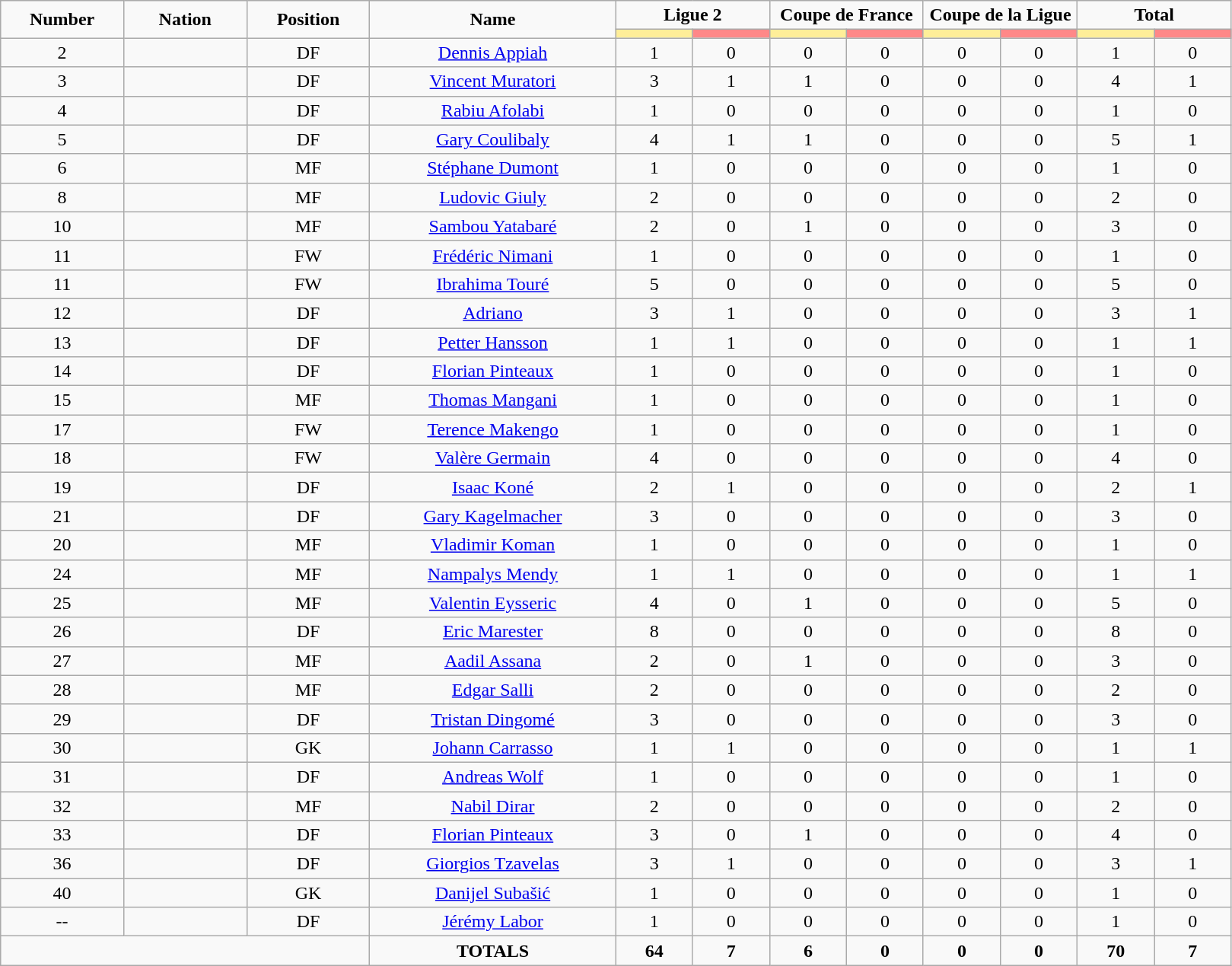<table class="wikitable" style="font-size: 100%; text-align: center;">
<tr>
<td rowspan="2" width="10%" align="center"><strong>Number</strong></td>
<td rowspan="2" width="10%" align="center"><strong>Nation</strong></td>
<td rowspan="2" width="10%" align="center"><strong>Position</strong></td>
<td rowspan="2" width="20%" align="center"><strong>Name</strong></td>
<td colspan="2" align="center"><strong>Ligue 2</strong></td>
<td colspan="2" align="center"><strong>Coupe de France</strong></td>
<td colspan="2" align="center"><strong>Coupe de la Ligue</strong></td>
<td colspan="2" align="center"><strong>Total</strong></td>
</tr>
<tr>
<th width=60 style="background: #FFEE99"></th>
<th width=60 style="background: #FF8888"></th>
<th width=60 style="background: #FFEE99"></th>
<th width=60 style="background: #FF8888"></th>
<th width=60 style="background: #FFEE99"></th>
<th width=60 style="background: #FF8888"></th>
<th width=60 style="background: #FFEE99"></th>
<th width=60 style="background: #FF8888"></th>
</tr>
<tr>
<td>2</td>
<td></td>
<td>DF</td>
<td><a href='#'>Dennis Appiah</a></td>
<td>1</td>
<td>0</td>
<td>0</td>
<td>0</td>
<td>0</td>
<td>0</td>
<td>1</td>
<td>0</td>
</tr>
<tr>
<td>3</td>
<td></td>
<td>DF</td>
<td><a href='#'>Vincent Muratori</a></td>
<td>3</td>
<td>1</td>
<td>1</td>
<td>0</td>
<td>0</td>
<td>0</td>
<td>4</td>
<td>1</td>
</tr>
<tr>
<td>4</td>
<td></td>
<td>DF</td>
<td><a href='#'>Rabiu Afolabi</a></td>
<td>1</td>
<td>0</td>
<td>0</td>
<td>0</td>
<td>0</td>
<td>0</td>
<td>1</td>
<td>0</td>
</tr>
<tr>
<td>5</td>
<td></td>
<td>DF</td>
<td><a href='#'>Gary Coulibaly</a></td>
<td>4</td>
<td>1</td>
<td>1</td>
<td>0</td>
<td>0</td>
<td>0</td>
<td>5</td>
<td>1</td>
</tr>
<tr>
<td>6</td>
<td></td>
<td>MF</td>
<td><a href='#'>Stéphane Dumont</a></td>
<td>1</td>
<td>0</td>
<td>0</td>
<td>0</td>
<td>0</td>
<td>0</td>
<td>1</td>
<td>0</td>
</tr>
<tr>
<td>8</td>
<td></td>
<td>MF</td>
<td><a href='#'>Ludovic Giuly</a></td>
<td>2</td>
<td>0</td>
<td>0</td>
<td>0</td>
<td>0</td>
<td>0</td>
<td>2</td>
<td>0</td>
</tr>
<tr>
<td>10</td>
<td></td>
<td>MF</td>
<td><a href='#'>Sambou Yatabaré</a></td>
<td>2</td>
<td>0</td>
<td>1</td>
<td>0</td>
<td>0</td>
<td>0</td>
<td>3</td>
<td>0</td>
</tr>
<tr>
<td>11</td>
<td></td>
<td>FW</td>
<td><a href='#'>Frédéric Nimani</a></td>
<td>1</td>
<td>0</td>
<td>0</td>
<td>0</td>
<td>0</td>
<td>0</td>
<td>1</td>
<td>0</td>
</tr>
<tr>
<td>11</td>
<td></td>
<td>FW</td>
<td><a href='#'>Ibrahima Touré</a></td>
<td>5</td>
<td>0</td>
<td>0</td>
<td>0</td>
<td>0</td>
<td>0</td>
<td>5</td>
<td>0</td>
</tr>
<tr>
<td>12</td>
<td></td>
<td>DF</td>
<td><a href='#'>Adriano</a></td>
<td>3</td>
<td>1</td>
<td>0</td>
<td>0</td>
<td>0</td>
<td>0</td>
<td>3</td>
<td>1</td>
</tr>
<tr>
<td>13</td>
<td></td>
<td>DF</td>
<td><a href='#'>Petter Hansson</a></td>
<td>1</td>
<td>1</td>
<td>0</td>
<td>0</td>
<td>0</td>
<td>0</td>
<td>1</td>
<td>1</td>
</tr>
<tr>
<td>14</td>
<td></td>
<td>DF</td>
<td><a href='#'>Florian Pinteaux</a></td>
<td>1</td>
<td>0</td>
<td>0</td>
<td>0</td>
<td>0</td>
<td>0</td>
<td>1</td>
<td>0</td>
</tr>
<tr>
<td>15</td>
<td></td>
<td>MF</td>
<td><a href='#'>Thomas Mangani</a></td>
<td>1</td>
<td>0</td>
<td>0</td>
<td>0</td>
<td>0</td>
<td>0</td>
<td>1</td>
<td>0</td>
</tr>
<tr>
<td>17</td>
<td></td>
<td>FW</td>
<td><a href='#'>Terence Makengo</a></td>
<td>1</td>
<td>0</td>
<td>0</td>
<td>0</td>
<td>0</td>
<td>0</td>
<td>1</td>
<td>0</td>
</tr>
<tr>
<td>18</td>
<td></td>
<td>FW</td>
<td><a href='#'>Valère Germain</a></td>
<td>4</td>
<td>0</td>
<td>0</td>
<td>0</td>
<td>0</td>
<td>0</td>
<td>4</td>
<td>0</td>
</tr>
<tr>
<td>19</td>
<td></td>
<td>DF</td>
<td><a href='#'>Isaac Koné</a></td>
<td>2</td>
<td>1</td>
<td>0</td>
<td>0</td>
<td>0</td>
<td>0</td>
<td>2</td>
<td>1</td>
</tr>
<tr>
<td>21</td>
<td></td>
<td>DF</td>
<td><a href='#'>Gary Kagelmacher</a></td>
<td>3</td>
<td>0</td>
<td>0</td>
<td>0</td>
<td>0</td>
<td>0</td>
<td>3</td>
<td>0</td>
</tr>
<tr>
<td>20</td>
<td></td>
<td>MF</td>
<td><a href='#'>Vladimir Koman</a></td>
<td>1</td>
<td>0</td>
<td>0</td>
<td>0</td>
<td>0</td>
<td>0</td>
<td>1</td>
<td>0</td>
</tr>
<tr>
<td>24</td>
<td></td>
<td>MF</td>
<td><a href='#'>Nampalys Mendy</a></td>
<td>1</td>
<td>1</td>
<td>0</td>
<td>0</td>
<td>0</td>
<td>0</td>
<td>1</td>
<td>1</td>
</tr>
<tr>
<td>25</td>
<td></td>
<td>MF</td>
<td><a href='#'>Valentin Eysseric</a></td>
<td>4</td>
<td>0</td>
<td>1</td>
<td>0</td>
<td>0</td>
<td>0</td>
<td>5</td>
<td>0</td>
</tr>
<tr>
<td>26</td>
<td></td>
<td>DF</td>
<td><a href='#'>Eric Marester</a></td>
<td>8</td>
<td>0</td>
<td>0</td>
<td>0</td>
<td>0</td>
<td>0</td>
<td>8</td>
<td>0</td>
</tr>
<tr>
<td>27</td>
<td></td>
<td>MF</td>
<td><a href='#'>Aadil Assana</a></td>
<td>2</td>
<td>0</td>
<td>1</td>
<td>0</td>
<td>0</td>
<td>0</td>
<td>3</td>
<td>0</td>
</tr>
<tr>
<td>28</td>
<td></td>
<td>MF</td>
<td><a href='#'>Edgar Salli</a></td>
<td>2</td>
<td>0</td>
<td>0</td>
<td>0</td>
<td>0</td>
<td>0</td>
<td>2</td>
<td>0</td>
</tr>
<tr>
<td>29</td>
<td></td>
<td>DF</td>
<td><a href='#'>Tristan Dingomé</a></td>
<td>3</td>
<td>0</td>
<td>0</td>
<td>0</td>
<td>0</td>
<td>0</td>
<td>3</td>
<td>0</td>
</tr>
<tr>
<td>30</td>
<td></td>
<td>GK</td>
<td><a href='#'>Johann Carrasso</a></td>
<td>1</td>
<td>1</td>
<td>0</td>
<td>0</td>
<td>0</td>
<td>0</td>
<td>1</td>
<td>1</td>
</tr>
<tr>
<td>31</td>
<td></td>
<td>DF</td>
<td><a href='#'>Andreas Wolf</a></td>
<td>1</td>
<td>0</td>
<td>0</td>
<td>0</td>
<td>0</td>
<td>0</td>
<td>1</td>
<td>0</td>
</tr>
<tr>
<td>32</td>
<td></td>
<td>MF</td>
<td><a href='#'>Nabil Dirar</a></td>
<td>2</td>
<td>0</td>
<td>0</td>
<td>0</td>
<td>0</td>
<td>0</td>
<td>2</td>
<td>0</td>
</tr>
<tr>
<td>33</td>
<td></td>
<td>DF</td>
<td><a href='#'>Florian Pinteaux</a></td>
<td>3</td>
<td>0</td>
<td>1</td>
<td>0</td>
<td>0</td>
<td>0</td>
<td>4</td>
<td>0</td>
</tr>
<tr>
<td>36</td>
<td></td>
<td>DF</td>
<td><a href='#'>Giorgios Tzavelas</a></td>
<td>3</td>
<td>1</td>
<td>0</td>
<td>0</td>
<td>0</td>
<td>0</td>
<td>3</td>
<td>1</td>
</tr>
<tr>
<td>40</td>
<td></td>
<td>GK</td>
<td><a href='#'>Danijel Subašić</a></td>
<td>1</td>
<td>0</td>
<td>0</td>
<td>0</td>
<td>0</td>
<td>0</td>
<td>1</td>
<td>0</td>
</tr>
<tr>
<td>--</td>
<td></td>
<td>DF</td>
<td><a href='#'>Jérémy Labor</a></td>
<td>1</td>
<td>0</td>
<td>0</td>
<td>0</td>
<td>0</td>
<td>0</td>
<td>1</td>
<td>0</td>
</tr>
<tr>
<td colspan="3"></td>
<td><strong>TOTALS</strong></td>
<td><strong>64</strong></td>
<td><strong>7</strong></td>
<td><strong>6</strong></td>
<td><strong>0</strong></td>
<td><strong>0</strong></td>
<td><strong>0</strong></td>
<td><strong>70</strong></td>
<td><strong>7</strong></td>
</tr>
</table>
